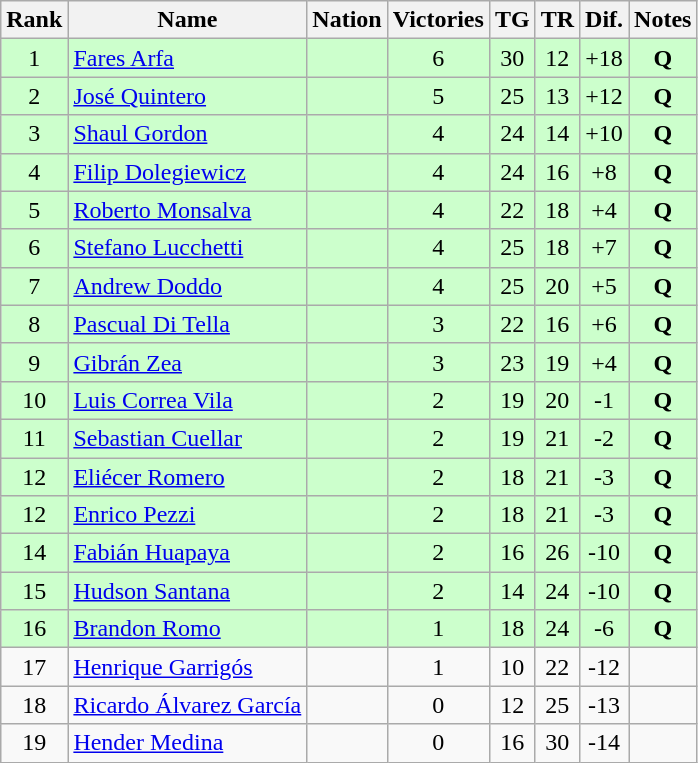<table class="wikitable sortable" style="text-align:center">
<tr>
<th>Rank</th>
<th>Name</th>
<th>Nation</th>
<th>Victories</th>
<th>TG</th>
<th>TR</th>
<th>Dif.</th>
<th>Notes</th>
</tr>
<tr style="background:#cfc">
<td>1</td>
<td align=left><a href='#'>Fares Arfa</a></td>
<td align=left></td>
<td>6</td>
<td>30</td>
<td>12</td>
<td>+18</td>
<td><strong>Q</strong></td>
</tr>
<tr style="background:#cfc">
<td>2</td>
<td align=left><a href='#'>José Quintero</a></td>
<td align=left></td>
<td>5</td>
<td>25</td>
<td>13</td>
<td>+12</td>
<td><strong>Q</strong></td>
</tr>
<tr style="background:#cfc">
<td>3</td>
<td align=left><a href='#'>Shaul Gordon</a></td>
<td align=left></td>
<td>4</td>
<td>24</td>
<td>14</td>
<td>+10</td>
<td><strong>Q</strong></td>
</tr>
<tr style="background:#cfc">
<td>4</td>
<td align=left><a href='#'>Filip Dolegiewicz</a></td>
<td align=left></td>
<td>4</td>
<td>24</td>
<td>16</td>
<td>+8</td>
<td><strong>Q</strong></td>
</tr>
<tr style="background:#cfc">
<td>5</td>
<td align=left><a href='#'>Roberto Monsalva</a></td>
<td align=left></td>
<td>4</td>
<td>22</td>
<td>18</td>
<td>+4</td>
<td><strong>Q</strong></td>
</tr>
<tr style="background:#cfc">
<td>6</td>
<td align=left><a href='#'>Stefano Lucchetti</a></td>
<td align=left></td>
<td>4</td>
<td>25</td>
<td>18</td>
<td>+7</td>
<td><strong>Q</strong></td>
</tr>
<tr style="background:#cfc">
<td>7</td>
<td align=left><a href='#'>Andrew Doddo</a></td>
<td align=left></td>
<td>4</td>
<td>25</td>
<td>20</td>
<td>+5</td>
<td><strong>Q</strong></td>
</tr>
<tr style="background:#cfc">
<td>8</td>
<td align=left><a href='#'>Pascual Di Tella</a></td>
<td align=left></td>
<td>3</td>
<td>22</td>
<td>16</td>
<td>+6</td>
<td><strong>Q</strong></td>
</tr>
<tr style="background:#cfc">
<td>9</td>
<td align=left><a href='#'>Gibrán Zea</a></td>
<td align=left></td>
<td>3</td>
<td>23</td>
<td>19</td>
<td>+4</td>
<td><strong>Q</strong></td>
</tr>
<tr style="background:#cfc">
<td>10</td>
<td align=left><a href='#'>Luis Correa Vila</a></td>
<td align=left></td>
<td>2</td>
<td>19</td>
<td>20</td>
<td>-1</td>
<td><strong>Q</strong></td>
</tr>
<tr style="background:#cfc">
<td>11</td>
<td align=left><a href='#'>Sebastian Cuellar</a></td>
<td align=left></td>
<td>2</td>
<td>19</td>
<td>21</td>
<td>-2</td>
<td><strong>Q</strong></td>
</tr>
<tr style="background:#cfc">
<td>12</td>
<td align=left><a href='#'>Eliécer Romero</a></td>
<td align=left></td>
<td>2</td>
<td>18</td>
<td>21</td>
<td>-3</td>
<td><strong>Q</strong></td>
</tr>
<tr style="background:#cfc">
<td>12</td>
<td align=left><a href='#'>Enrico Pezzi</a></td>
<td align=left></td>
<td>2</td>
<td>18</td>
<td>21</td>
<td>-3</td>
<td><strong>Q</strong></td>
</tr>
<tr style="background:#cfc">
<td>14</td>
<td align=left><a href='#'>Fabián Huapaya</a></td>
<td align=left></td>
<td>2</td>
<td>16</td>
<td>26</td>
<td>-10</td>
<td><strong>Q</strong></td>
</tr>
<tr style="background:#cfc">
<td>15</td>
<td align=left><a href='#'>Hudson Santana</a></td>
<td align=left></td>
<td>2</td>
<td>14</td>
<td>24</td>
<td>-10</td>
<td><strong>Q</strong></td>
</tr>
<tr style="background:#cfc">
<td>16</td>
<td align=left><a href='#'>Brandon Romo</a></td>
<td align=left></td>
<td>1</td>
<td>18</td>
<td>24</td>
<td>-6</td>
<td><strong>Q</strong></td>
</tr>
<tr>
<td>17</td>
<td align=left><a href='#'>Henrique Garrigós</a></td>
<td align=left></td>
<td>1</td>
<td>10</td>
<td>22</td>
<td>-12</td>
<td></td>
</tr>
<tr>
<td>18</td>
<td align=left><a href='#'>Ricardo Álvarez García</a></td>
<td align=left></td>
<td>0</td>
<td>12</td>
<td>25</td>
<td>-13</td>
<td></td>
</tr>
<tr>
<td>19</td>
<td align=left><a href='#'>Hender Medina</a></td>
<td align=left></td>
<td>0</td>
<td>16</td>
<td>30</td>
<td>-14</td>
<td></td>
</tr>
</table>
